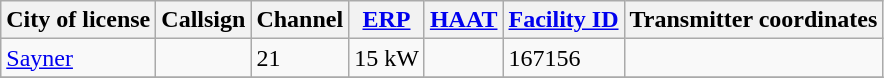<table class="wikitable">
<tr>
<th>City of license</th>
<th>Callsign</th>
<th>Channel</th>
<th><a href='#'>ERP</a></th>
<th><a href='#'>HAAT</a></th>
<th><a href='#'>Facility ID</a></th>
<th>Transmitter coordinates</th>
</tr>
<tr>
<td><a href='#'>Sayner</a></td>
<td><strong></strong></td>
<td>21</td>
<td>15 kW</td>
<td></td>
<td>167156</td>
<td></td>
</tr>
<tr>
</tr>
</table>
